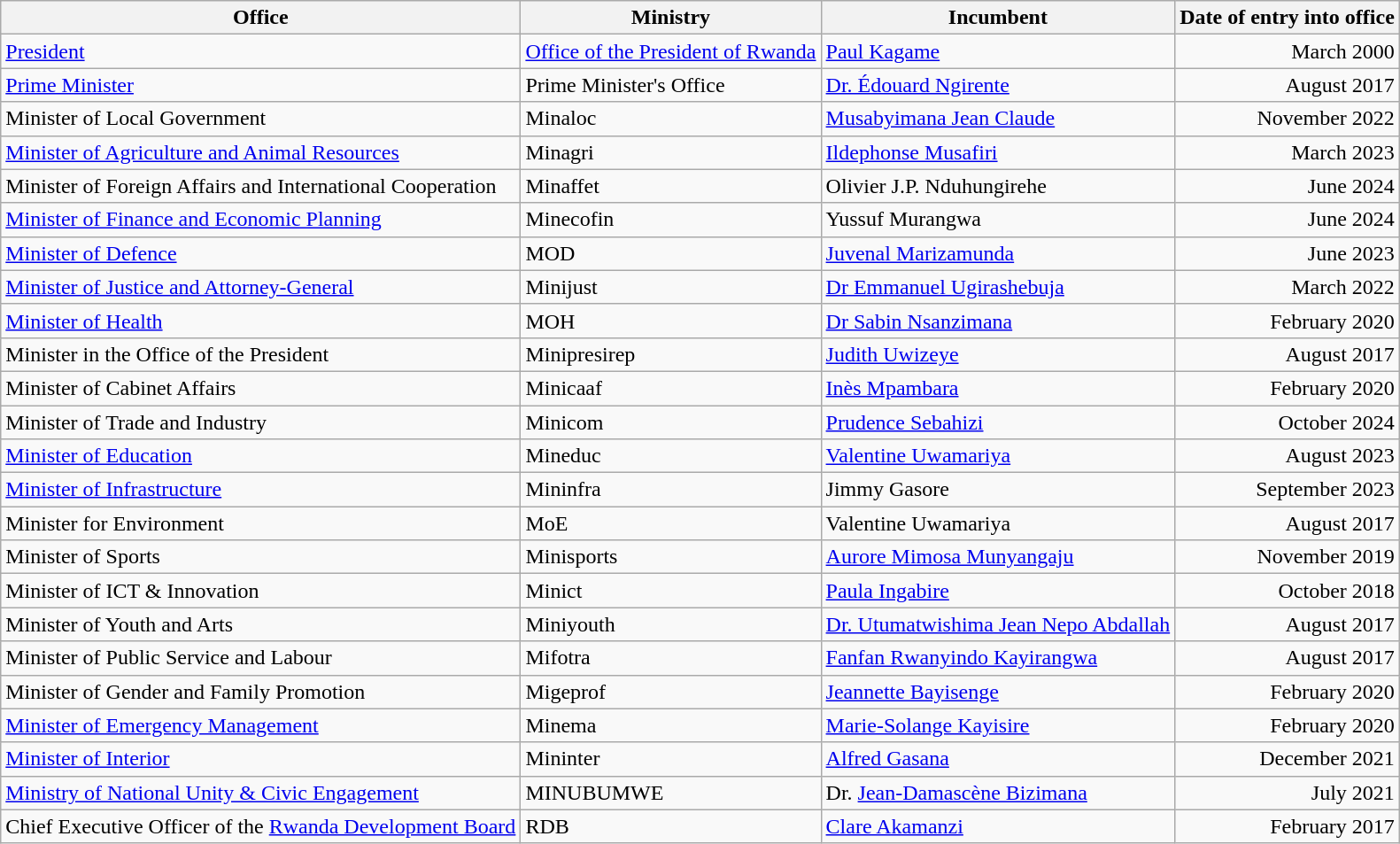<table class="wikitable sortable">
<tr>
<th scope="col">Office</th>
<th scope="col">Ministry</th>
<th scope="col">Incumbent</th>
<th scope="col">Date of entry into office</th>
</tr>
<tr>
<td><a href='#'>President</a></td>
<td><a href='#'>Office of the President of Rwanda</a></td>
<td><a href='#'>Paul Kagame</a></td>
<td style="text-align: right">March 2000</td>
</tr>
<tr>
<td><a href='#'>Prime Minister</a></td>
<td>Prime Minister's Office</td>
<td><a href='#'>Dr. Édouard Ngirente</a></td>
<td style="text-align: right">August 2017</td>
</tr>
<tr>
<td>Minister of Local Government</td>
<td>Minaloc</td>
<td><a href='#'>Musabyimana Jean Claude</a></td>
<td style="text-align: right">November 2022</td>
</tr>
<tr>
<td><a href='#'>Minister of Agriculture and Animal Resources</a></td>
<td>Minagri</td>
<td><a href='#'>Ildephonse Musafiri</a></td>
<td style="text-align: right">March 2023</td>
</tr>
<tr>
<td>Minister of Foreign Affairs and International Cooperation</td>
<td>Minaffet</td>
<td>Olivier J.P. Nduhungirehe</td>
<td style="text-align: right">June 2024</td>
</tr>
<tr>
<td><a href='#'>Minister of Finance and Economic Planning</a></td>
<td>Minecofin</td>
<td>Yussuf Murangwa</td>
<td style="text-align: right">June 2024</td>
</tr>
<tr>
<td><a href='#'>Minister of Defence</a></td>
<td>MOD</td>
<td><a href='#'>Juvenal Marizamunda</a></td>
<td style="text-align: right">June 2023</td>
</tr>
<tr>
<td><a href='#'>Minister of Justice and Attorney-General</a></td>
<td>Minijust</td>
<td><a href='#'>Dr Emmanuel Ugirashebuja</a></td>
<td style="text-align: right">March  2022</td>
</tr>
<tr>
<td><a href='#'>Minister of Health</a></td>
<td>MOH</td>
<td><a href='#'>Dr Sabin Nsanzimana</a></td>
<td style="text-align: right">February 2020</td>
</tr>
<tr>
<td>Minister in the Office of the President</td>
<td>Minipresirep</td>
<td><a href='#'>Judith Uwizeye</a></td>
<td style="text-align: right">August 2017</td>
</tr>
<tr>
<td>Minister of Cabinet Affairs</td>
<td>Minicaaf</td>
<td><a href='#'>Inès Mpambara</a></td>
<td style="text-align: right">February 2020</td>
</tr>
<tr>
<td>Minister of Trade and Industry</td>
<td>Minicom</td>
<td><a href='#'>Prudence Sebahizi</a></td>
<td style="text-align: right">October 2024</td>
</tr>
<tr>
<td><a href='#'>Minister of Education</a></td>
<td>Mineduc</td>
<td><a href='#'>Valentine Uwamariya</a></td>
<td style="text-align: right">August 2023</td>
</tr>
<tr>
<td><a href='#'>Minister of Infrastructure</a></td>
<td>Mininfra</td>
<td>Jimmy Gasore</td>
<td style="text-align: right">September 2023 </td>
</tr>
<tr>
<td>Minister for Environment</td>
<td>MoE</td>
<td>Valentine Uwamariya</td>
<td style="text-align: right">August 2017</td>
</tr>
<tr>
<td>Minister of Sports</td>
<td>Minisports</td>
<td><a href='#'>Aurore Mimosa Munyangaju</a></td>
<td style="text-align: right">November 2019</td>
</tr>
<tr>
<td>Minister of ICT & Innovation</td>
<td>Minict</td>
<td><a href='#'>Paula Ingabire</a></td>
<td style="text-align: right">October 2018</td>
</tr>
<tr>
<td>Minister of Youth and Arts</td>
<td>Miniyouth</td>
<td><a href='#'>Dr. Utumatwishima Jean Nepo Abdallah</a></td>
<td style="text-align: right">August 2017</td>
</tr>
<tr>
<td>Minister of Public Service and Labour</td>
<td>Mifotra</td>
<td><a href='#'>Fanfan Rwanyindo Kayirangwa</a></td>
<td style="text-align: right">August 2017</td>
</tr>
<tr>
<td>Minister of Gender and Family Promotion</td>
<td>Migeprof</td>
<td><a href='#'>Jeannette Bayisenge</a></td>
<td style="text-align: right">February 2020</td>
</tr>
<tr>
<td><a href='#'>Minister of Emergency Management</a></td>
<td>Minema</td>
<td><a href='#'>Marie-Solange Kayisire</a></td>
<td style="text-align: right">February 2020</td>
</tr>
<tr>
<td><a href='#'>Minister of Interior</a></td>
<td>Mininter</td>
<td><a href='#'>Alfred Gasana</a></td>
<td style="text-align: right">December 2021</td>
</tr>
<tr>
<td><a href='#'>Ministry of National Unity & Civic Engagement</a></td>
<td>MINUBUMWE</td>
<td>Dr. <a href='#'>Jean-Damascène Bizimana</a></td>
<td style="text-align: right">July 2021</td>
</tr>
<tr>
<td>Chief Executive Officer of the <a href='#'>Rwanda Development Board</a></td>
<td>RDB</td>
<td><a href='#'>Clare Akamanzi</a></td>
<td style="text-align: right">February 2017</td>
</tr>
</table>
